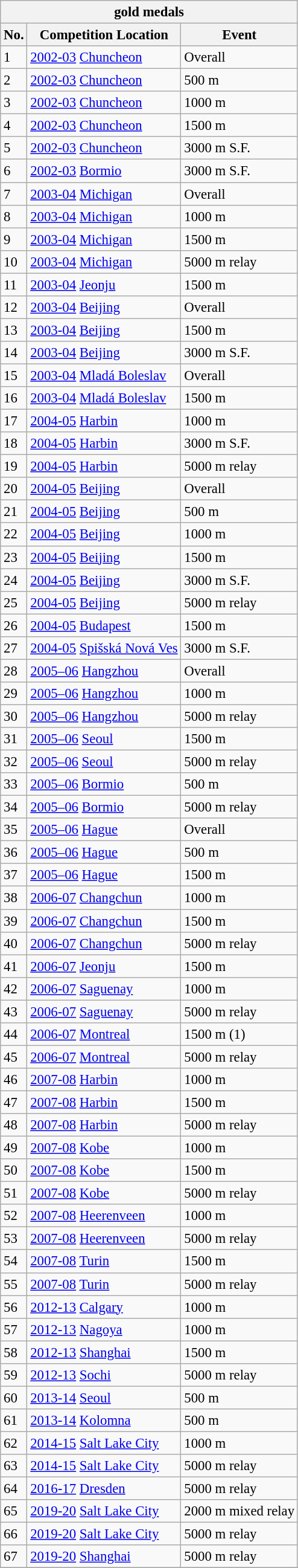<table class="wikitable" style="font-size:95%" style="text-align:center">
<tr>
<th colspan="4">gold medals</th>
</tr>
<tr>
<th>No.</th>
<th>Competition Location</th>
<th>Event</th>
</tr>
<tr>
<td>1</td>
<td align="left"><a href='#'>2002-03</a>  <a href='#'>Chuncheon</a></td>
<td>Overall</td>
</tr>
<tr>
<td>2</td>
<td align="left"><a href='#'>2002-03</a>  <a href='#'>Chuncheon</a></td>
<td>500 m</td>
</tr>
<tr>
<td>3</td>
<td align="left"><a href='#'>2002-03</a>  <a href='#'>Chuncheon</a></td>
<td>1000 m</td>
</tr>
<tr>
<td>4</td>
<td align="left"><a href='#'>2002-03</a>  <a href='#'>Chuncheon</a></td>
<td>1500 m</td>
</tr>
<tr>
<td>5</td>
<td align="left"><a href='#'>2002-03</a>  <a href='#'>Chuncheon</a></td>
<td>3000 m S.F.</td>
</tr>
<tr>
<td>6</td>
<td align="left"><a href='#'>2002-03</a>  <a href='#'>Bormio</a></td>
<td>3000 m S.F.</td>
</tr>
<tr>
<td>7</td>
<td align="left"><a href='#'>2003-04</a>  <a href='#'>Michigan</a></td>
<td>Overall</td>
</tr>
<tr>
<td>8</td>
<td align="left"><a href='#'>2003-04</a>  <a href='#'>Michigan</a></td>
<td>1000 m</td>
</tr>
<tr>
<td>9</td>
<td align="left"><a href='#'>2003-04</a>  <a href='#'>Michigan</a></td>
<td>1500 m</td>
</tr>
<tr>
<td>10</td>
<td align="left"><a href='#'>2003-04</a>  <a href='#'>Michigan</a></td>
<td>5000 m relay</td>
</tr>
<tr>
<td>11</td>
<td align="left"><a href='#'>2003-04</a>  <a href='#'>Jeonju</a></td>
<td>1500 m</td>
</tr>
<tr>
<td>12</td>
<td align="left"><a href='#'>2003-04</a>  <a href='#'>Beijing</a></td>
<td>Overall</td>
</tr>
<tr>
<td>13</td>
<td align="left"><a href='#'>2003-04</a>  <a href='#'>Beijing</a></td>
<td>1500 m</td>
</tr>
<tr>
<td>14</td>
<td align="left"><a href='#'>2003-04</a>  <a href='#'>Beijing</a></td>
<td>3000 m S.F.</td>
</tr>
<tr>
<td>15</td>
<td align="left"><a href='#'>2003-04</a>  <a href='#'>Mladá Boleslav</a></td>
<td>Overall</td>
</tr>
<tr>
<td>16</td>
<td align="left"><a href='#'>2003-04</a>  <a href='#'>Mladá Boleslav</a></td>
<td>1500 m</td>
</tr>
<tr>
<td>17</td>
<td align="left"><a href='#'>2004-05</a>  <a href='#'>Harbin</a></td>
<td>1000 m</td>
</tr>
<tr>
<td>18</td>
<td align="left"><a href='#'>2004-05</a>  <a href='#'>Harbin</a></td>
<td>3000 m S.F.</td>
</tr>
<tr>
<td>19</td>
<td align="left"><a href='#'>2004-05</a>  <a href='#'>Harbin</a></td>
<td>5000 m relay</td>
</tr>
<tr>
<td>20</td>
<td align="left"><a href='#'>2004-05</a>  <a href='#'>Beijing</a></td>
<td>Overall</td>
</tr>
<tr>
<td>21</td>
<td align="left"><a href='#'>2004-05</a>  <a href='#'>Beijing</a></td>
<td>500 m</td>
</tr>
<tr>
<td>22</td>
<td align="left"><a href='#'>2004-05</a>  <a href='#'>Beijing</a></td>
<td>1000 m</td>
</tr>
<tr>
<td>23</td>
<td align="left"><a href='#'>2004-05</a>  <a href='#'>Beijing</a></td>
<td>1500 m</td>
</tr>
<tr>
<td>24</td>
<td align="left"><a href='#'>2004-05</a>  <a href='#'>Beijing</a></td>
<td>3000 m S.F.</td>
</tr>
<tr>
<td>25</td>
<td align="left"><a href='#'>2004-05</a>  <a href='#'>Beijing</a></td>
<td>5000 m relay</td>
</tr>
<tr>
<td>26</td>
<td align="left"><a href='#'>2004-05</a>  <a href='#'>Budapest</a></td>
<td>1500 m</td>
</tr>
<tr>
<td>27</td>
<td align="left"><a href='#'>2004-05</a>  <a href='#'>Spišská Nová Ves</a></td>
<td>3000 m S.F.</td>
</tr>
<tr>
<td>28</td>
<td align="left"><a href='#'>2005–06</a>  <a href='#'>Hangzhou</a></td>
<td>Overall</td>
</tr>
<tr>
<td>29</td>
<td align="left"><a href='#'>2005–06</a>  <a href='#'>Hangzhou</a></td>
<td>1000 m</td>
</tr>
<tr>
<td>30</td>
<td align="left"><a href='#'>2005–06</a>  <a href='#'>Hangzhou</a></td>
<td>5000 m relay</td>
</tr>
<tr>
<td>31</td>
<td align="left"><a href='#'>2005–06</a>  <a href='#'>Seoul</a></td>
<td>1500 m</td>
</tr>
<tr>
<td>32</td>
<td align="left"><a href='#'>2005–06</a>  <a href='#'>Seoul</a></td>
<td>5000 m relay</td>
</tr>
<tr>
<td>33</td>
<td align="left"><a href='#'>2005–06</a>  <a href='#'>Bormio</a></td>
<td>500 m</td>
</tr>
<tr>
<td>34</td>
<td align="left"><a href='#'>2005–06</a>  <a href='#'>Bormio</a></td>
<td>5000 m relay</td>
</tr>
<tr>
<td>35</td>
<td align="left"><a href='#'>2005–06</a>  <a href='#'>Hague</a></td>
<td>Overall</td>
</tr>
<tr>
<td>36</td>
<td align="left"><a href='#'>2005–06</a>  <a href='#'>Hague</a></td>
<td>500 m</td>
</tr>
<tr>
<td>37</td>
<td align="left"><a href='#'>2005–06</a>  <a href='#'>Hague</a></td>
<td>1500 m</td>
</tr>
<tr>
<td>38</td>
<td align="left"><a href='#'>2006-07</a>  <a href='#'>Changchun</a></td>
<td>1000 m</td>
</tr>
<tr>
<td>39</td>
<td align="left"><a href='#'>2006-07</a>  <a href='#'>Changchun</a></td>
<td>1500 m</td>
</tr>
<tr>
<td>40</td>
<td align="left"><a href='#'>2006-07</a>  <a href='#'>Changchun</a></td>
<td>5000 m relay</td>
</tr>
<tr>
<td>41</td>
<td align="left"><a href='#'>2006-07</a>  <a href='#'>Jeonju</a></td>
<td>1500 m</td>
</tr>
<tr>
<td>42</td>
<td align="left"><a href='#'>2006-07</a>  <a href='#'>Saguenay</a></td>
<td>1000 m</td>
</tr>
<tr>
<td>43</td>
<td align="left"><a href='#'>2006-07</a>  <a href='#'>Saguenay</a></td>
<td>5000 m relay</td>
</tr>
<tr>
<td>44</td>
<td align="left"><a href='#'>2006-07</a>  <a href='#'>Montreal</a></td>
<td>1500 m (1)</td>
</tr>
<tr>
<td>45</td>
<td align="left"><a href='#'>2006-07</a>  <a href='#'>Montreal</a></td>
<td>5000 m relay</td>
</tr>
<tr>
<td>46</td>
<td align="left"><a href='#'>2007-08</a>  <a href='#'>Harbin</a></td>
<td>1000 m</td>
</tr>
<tr>
<td>47</td>
<td align="left"><a href='#'>2007-08</a>  <a href='#'>Harbin</a></td>
<td>1500 m</td>
</tr>
<tr>
<td>48</td>
<td align="left"><a href='#'>2007-08</a>  <a href='#'>Harbin</a></td>
<td>5000 m relay</td>
</tr>
<tr>
<td>49</td>
<td align="left"><a href='#'>2007-08</a>  <a href='#'>Kobe</a></td>
<td>1000 m</td>
</tr>
<tr>
<td>50</td>
<td align="left"><a href='#'>2007-08</a>  <a href='#'>Kobe</a></td>
<td>1500 m</td>
</tr>
<tr>
<td>51</td>
<td align="left"><a href='#'>2007-08</a>  <a href='#'>Kobe</a></td>
<td>5000 m relay</td>
</tr>
<tr>
<td>52</td>
<td align="left"><a href='#'>2007-08</a>  <a href='#'>Heerenveen</a></td>
<td>1000 m</td>
</tr>
<tr>
<td>53</td>
<td align="left"><a href='#'>2007-08</a>  <a href='#'>Heerenveen</a></td>
<td>5000 m relay</td>
</tr>
<tr>
<td>54</td>
<td align="left"><a href='#'>2007-08</a>  <a href='#'>Turin</a></td>
<td>1500 m</td>
</tr>
<tr>
<td>55</td>
<td align="left"><a href='#'>2007-08</a>  <a href='#'>Turin</a></td>
<td>5000 m relay</td>
</tr>
<tr>
<td>56</td>
<td align="left"><a href='#'>2012-13</a>  <a href='#'>Calgary</a></td>
<td>1000 m</td>
</tr>
<tr>
<td>57</td>
<td align="left"><a href='#'>2012-13</a>  <a href='#'>Nagoya</a></td>
<td>1000 m</td>
</tr>
<tr>
<td>58</td>
<td align="left"><a href='#'>2012-13</a>  <a href='#'>Shanghai</a></td>
<td>1500 m</td>
</tr>
<tr>
<td>59</td>
<td align="left"><a href='#'>2012-13</a>  <a href='#'>Sochi</a></td>
<td>5000 m relay</td>
</tr>
<tr>
<td>60</td>
<td align="left"><a href='#'>2013-14</a>  <a href='#'>Seoul</a></td>
<td>500 m</td>
</tr>
<tr>
<td>61</td>
<td align="left"><a href='#'>2013-14</a>  <a href='#'>Kolomna</a></td>
<td>500 m</td>
</tr>
<tr>
<td>62</td>
<td align="left"><a href='#'>2014-15</a>  <a href='#'>Salt Lake City</a></td>
<td>1000 m</td>
</tr>
<tr>
<td>63</td>
<td align="left"><a href='#'>2014-15</a>  <a href='#'>Salt Lake City</a></td>
<td>5000 m relay</td>
</tr>
<tr>
<td>64</td>
<td align="left"><a href='#'>2016-17</a>  <a href='#'>Dresden</a></td>
<td>5000 m relay</td>
</tr>
<tr>
<td>65</td>
<td align="left"><a href='#'>2019-20</a>  <a href='#'>Salt Lake City</a></td>
<td>2000 m mixed relay</td>
</tr>
<tr>
<td>66</td>
<td align="left"><a href='#'>2019-20</a>  <a href='#'>Salt Lake City</a></td>
<td>5000 m relay</td>
</tr>
<tr>
<td>67</td>
<td align="left"><a href='#'>2019-20</a>  <a href='#'>Shanghai</a></td>
<td>5000 m relay</td>
</tr>
<tr>
</tr>
</table>
